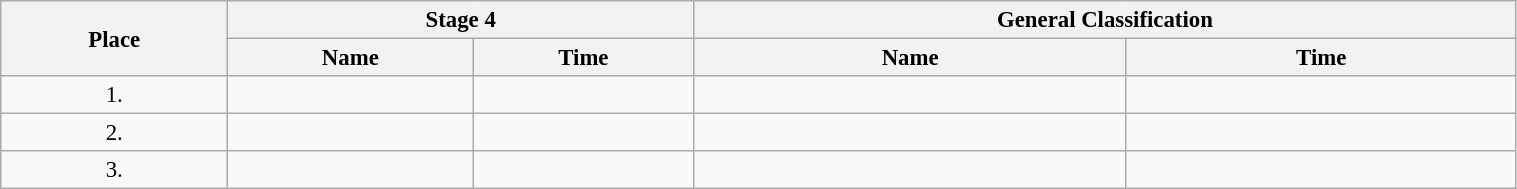<table class=wikitable style="font-size:95%" width="80%">
<tr>
<th rowspan="2">Place</th>
<th colspan="2">Stage 4</th>
<th colspan="2">General Classification</th>
</tr>
<tr>
<th>Name</th>
<th>Time</th>
<th>Name</th>
<th>Time</th>
</tr>
<tr>
<td align="center">1.</td>
<td></td>
<td></td>
<td></td>
<td></td>
</tr>
<tr>
<td align="center">2.</td>
<td></td>
<td></td>
<td></td>
<td></td>
</tr>
<tr>
<td align="center">3.</td>
<td></td>
<td></td>
<td></td>
<td></td>
</tr>
</table>
